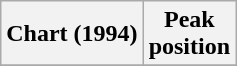<table class="wikitable plainrowheaders" style="text-align:center">
<tr>
<th>Chart (1994)</th>
<th>Peak<br>position</th>
</tr>
<tr>
</tr>
</table>
